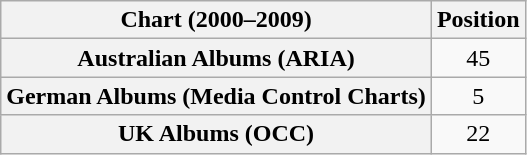<table class="wikitable sortable plainrowheaders">
<tr>
<th>Chart (2000–2009)</th>
<th>Position</th>
</tr>
<tr>
<th scope="row">Australian Albums (ARIA)</th>
<td align="center">45</td>
</tr>
<tr>
<th scope="row">German Albums (Media Control Charts)</th>
<td style="text-align:center;">5</td>
</tr>
<tr>
<th scope="row">UK Albums (OCC)</th>
<td style="text-align:center;">22</td>
</tr>
</table>
